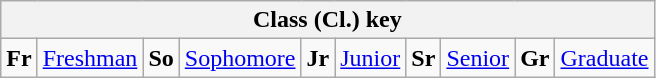<table class="wikitable">
<tr>
<th colspan=10>Class (Cl.) key</th>
</tr>
<tr>
<td><strong>Fr</strong></td>
<td><a href='#'>Freshman</a></td>
<td><strong>So</strong></td>
<td><a href='#'>Sophomore</a></td>
<td><strong>Jr</strong></td>
<td><a href='#'>Junior</a></td>
<td><strong>Sr</strong></td>
<td><a href='#'>Senior</a></td>
<td><strong>Gr</strong></td>
<td><a href='#'>Graduate</a></td>
</tr>
</table>
